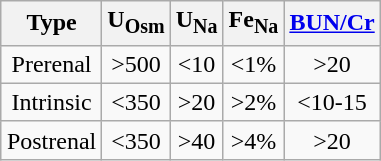<table class="wikitable" style="float:right; text-align:center">
<tr>
<th>Type</th>
<th>U<sub>Osm</sub></th>
<th>U<sub>Na</sub></th>
<th>Fe<sub>Na</sub></th>
<th><a href='#'>BUN/Cr</a></th>
</tr>
<tr>
<td>Prerenal</td>
<td>>500</td>
<td><10</td>
<td><1%</td>
<td>>20</td>
</tr>
<tr>
<td>Intrinsic</td>
<td><350</td>
<td>>20</td>
<td>>2%</td>
<td><10-15</td>
</tr>
<tr>
<td>Postrenal</td>
<td><350</td>
<td>>40</td>
<td>>4%</td>
<td>>20</td>
</tr>
</table>
